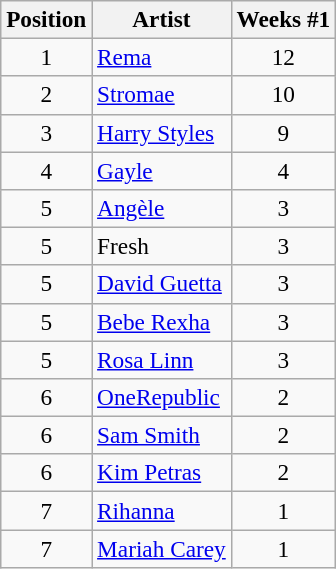<table class="wikitable sortable" style="font-size:97%;">
<tr>
<th>Position</th>
<th>Artist</th>
<th>Weeks #1</th>
</tr>
<tr>
<td align="center">1</td>
<td><a href='#'>Rema</a></td>
<td align="center">12</td>
</tr>
<tr>
<td align="center">2</td>
<td><a href='#'>Stromae</a></td>
<td align="center">10</td>
</tr>
<tr>
<td align="center">3</td>
<td><a href='#'>Harry Styles</a></td>
<td align="center">9</td>
</tr>
<tr>
<td align="center">4</td>
<td><a href='#'>Gayle</a></td>
<td align="center">4</td>
</tr>
<tr>
<td align="center">5</td>
<td><a href='#'>Angèle</a></td>
<td align="center">3</td>
</tr>
<tr>
<td align="center">5</td>
<td>Fresh</td>
<td align="center">3</td>
</tr>
<tr>
<td align="center">5</td>
<td><a href='#'>David Guetta</a></td>
<td align="center">3</td>
</tr>
<tr>
<td align="center">5</td>
<td><a href='#'>Bebe Rexha</a></td>
<td align="center">3</td>
</tr>
<tr>
<td align="center">5</td>
<td><a href='#'>Rosa Linn</a></td>
<td align="center">3</td>
</tr>
<tr>
<td align="center">6</td>
<td><a href='#'>OneRepublic</a></td>
<td align="center">2</td>
</tr>
<tr>
<td align="center">6</td>
<td><a href='#'>Sam Smith</a></td>
<td align="center">2</td>
</tr>
<tr>
<td align="center">6</td>
<td><a href='#'>Kim Petras</a></td>
<td align="center">2</td>
</tr>
<tr>
<td align="center">7</td>
<td><a href='#'>Rihanna</a></td>
<td align="center">1</td>
</tr>
<tr>
<td align="center">7</td>
<td><a href='#'>Mariah Carey</a></td>
<td align="center">1</td>
</tr>
</table>
